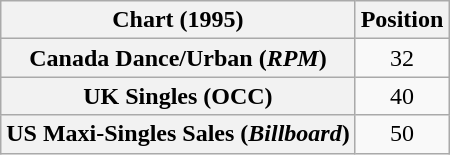<table class="wikitable sortable plainrowheaders" style="text-align:center">
<tr>
<th>Chart (1995)</th>
<th>Position</th>
</tr>
<tr>
<th scope="row">Canada Dance/Urban (<em>RPM</em>)</th>
<td>32</td>
</tr>
<tr>
<th scope="row">UK Singles (OCC)</th>
<td>40</td>
</tr>
<tr>
<th scope="row">US Maxi-Singles Sales (<em>Billboard</em>)</th>
<td>50</td>
</tr>
</table>
